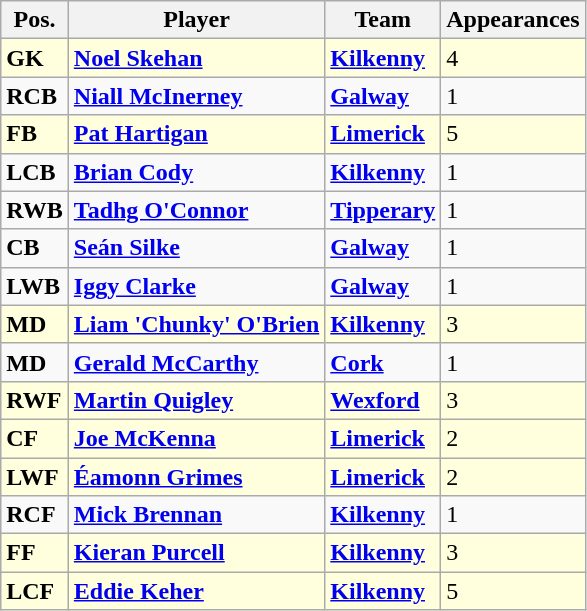<table class="wikitable">
<tr>
<th>Pos.</th>
<th>Player</th>
<th>Team</th>
<th>Appearances</th>
</tr>
<tr bgcolor=#FFFFDD>
<td><strong>GK</strong></td>
<td> <strong><a href='#'>Noel Skehan</a></strong></td>
<td><strong><a href='#'>Kilkenny</a></strong></td>
<td>4</td>
</tr>
<tr>
<td><strong>RCB</strong></td>
<td> <strong><a href='#'>Niall McInerney</a></strong></td>
<td><strong><a href='#'>Galway</a></strong></td>
<td>1</td>
</tr>
<tr bgcolor=#FFFFDD>
<td><strong>FB</strong></td>
<td> <strong><a href='#'>Pat Hartigan</a></strong></td>
<td><strong><a href='#'>Limerick</a></strong></td>
<td>5</td>
</tr>
<tr>
<td><strong>LCB</strong></td>
<td> <strong><a href='#'>Brian Cody</a></strong></td>
<td><strong><a href='#'>Kilkenny</a></strong></td>
<td>1</td>
</tr>
<tr>
<td><strong>RWB</strong></td>
<td> <strong><a href='#'>Tadhg O'Connor</a></strong></td>
<td><strong><a href='#'>Tipperary</a></strong></td>
<td>1</td>
</tr>
<tr>
<td><strong>CB</strong></td>
<td> <strong><a href='#'>Seán Silke</a></strong></td>
<td><strong><a href='#'>Galway</a></strong></td>
<td>1</td>
</tr>
<tr>
<td><strong>LWB</strong></td>
<td> <strong><a href='#'>Iggy Clarke</a></strong></td>
<td><strong><a href='#'>Galway</a></strong></td>
<td>1</td>
</tr>
<tr bgcolor=#FFFFDD>
<td><strong>MD</strong></td>
<td> <strong><a href='#'>Liam 'Chunky' O'Brien</a></strong></td>
<td><strong><a href='#'>Kilkenny</a></strong></td>
<td>3</td>
</tr>
<tr>
<td><strong>MD</strong></td>
<td> <strong><a href='#'>Gerald McCarthy</a></strong></td>
<td><strong><a href='#'>Cork</a></strong></td>
<td>1</td>
</tr>
<tr bgcolor=#FFFFDD>
<td><strong>RWF</strong></td>
<td> <strong><a href='#'>Martin Quigley</a></strong></td>
<td><strong><a href='#'>Wexford</a></strong></td>
<td>3</td>
</tr>
<tr bgcolor=#FFFFDD>
<td><strong>CF</strong></td>
<td> <strong><a href='#'>Joe McKenna</a></strong></td>
<td><strong><a href='#'>Limerick</a></strong></td>
<td>2</td>
</tr>
<tr bgcolor=#FFFFDD>
<td><strong>LWF</strong></td>
<td> <strong><a href='#'>Éamonn Grimes</a></strong></td>
<td><strong><a href='#'>Limerick</a></strong></td>
<td>2</td>
</tr>
<tr>
<td><strong>RCF</strong></td>
<td> <strong><a href='#'>Mick Brennan</a></strong></td>
<td><strong><a href='#'>Kilkenny</a></strong></td>
<td>1</td>
</tr>
<tr bgcolor=#FFFFDD>
<td><strong>FF</strong></td>
<td> <strong><a href='#'>Kieran Purcell</a></strong></td>
<td><strong><a href='#'>Kilkenny</a></strong></td>
<td>3</td>
</tr>
<tr bgcolor=#FFFFDD>
<td><strong>LCF</strong></td>
<td> <strong><a href='#'>Eddie Keher</a></strong></td>
<td><strong><a href='#'>Kilkenny</a></strong></td>
<td>5</td>
</tr>
</table>
